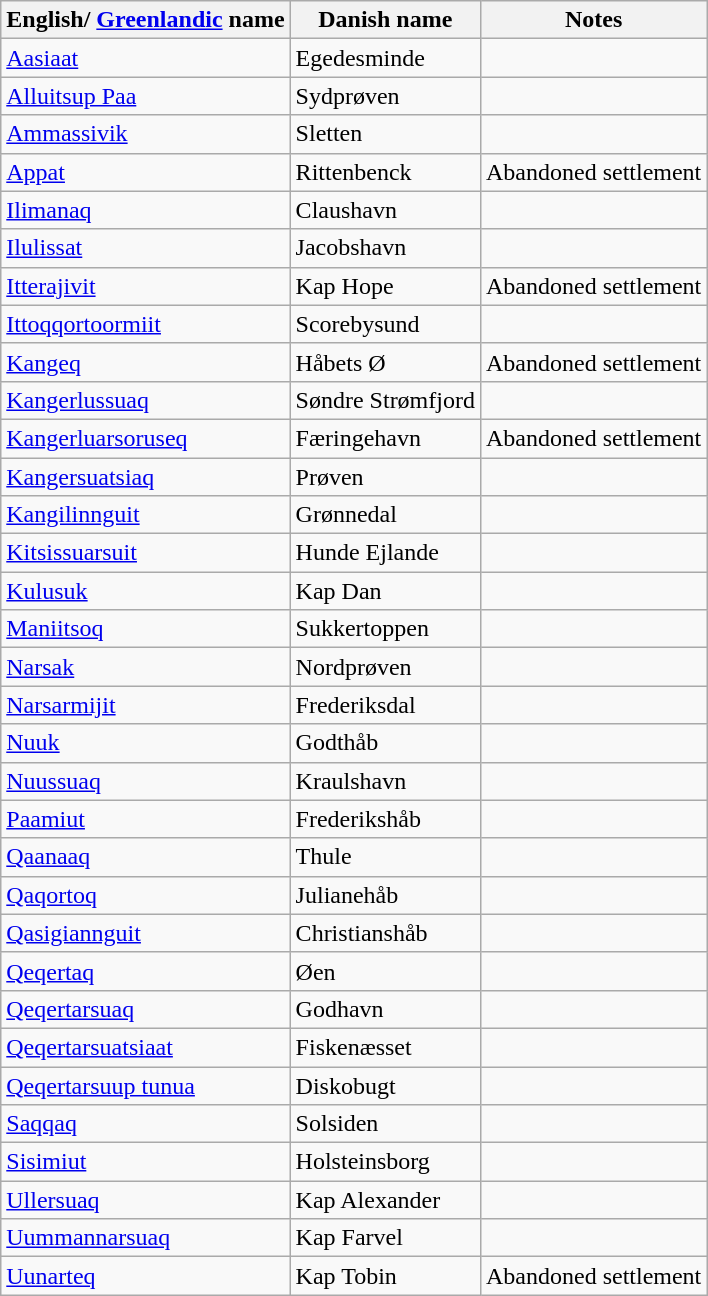<table class="wikitable sortable mw-collapsible">
<tr>
<th>English/ <a href='#'>Greenlandic</a> name</th>
<th>Danish name</th>
<th>Notes</th>
</tr>
<tr>
<td><a href='#'>Aasiaat</a></td>
<td>Egedesminde</td>
<td></td>
</tr>
<tr>
<td><a href='#'>Alluitsup Paa</a></td>
<td>Sydprøven</td>
<td></td>
</tr>
<tr>
<td><a href='#'>Ammassivik</a></td>
<td>Sletten</td>
<td></td>
</tr>
<tr>
<td><a href='#'>Appat</a></td>
<td>Rittenbenck</td>
<td>Abandoned settlement</td>
</tr>
<tr>
<td><a href='#'>Ilimanaq</a></td>
<td>Claushavn</td>
<td></td>
</tr>
<tr>
<td><a href='#'>Ilulissat</a></td>
<td>Jacobshavn</td>
<td></td>
</tr>
<tr>
<td><a href='#'>Itterajivit</a></td>
<td>Kap Hope</td>
<td>Abandoned settlement</td>
</tr>
<tr>
<td><a href='#'>Ittoqqortoormiit</a></td>
<td>Scorebysund</td>
<td></td>
</tr>
<tr>
<td><a href='#'>Kangeq</a></td>
<td>Håbets Ø</td>
<td>Abandoned settlement</td>
</tr>
<tr>
<td><a href='#'>Kangerlussuaq</a></td>
<td>Søndre Strømfjord</td>
<td></td>
</tr>
<tr>
<td><a href='#'>Kangerluarsoruseq</a></td>
<td>Færingehavn</td>
<td>Abandoned settlement</td>
</tr>
<tr>
<td><a href='#'>Kangersuatsiaq</a></td>
<td>Prøven</td>
<td></td>
</tr>
<tr>
<td><a href='#'>Kangilinnguit</a></td>
<td>Grønnedal</td>
<td></td>
</tr>
<tr>
<td><a href='#'>Kitsissuarsuit</a></td>
<td>Hunde Ejlande</td>
<td></td>
</tr>
<tr>
<td><a href='#'>Kulusuk</a></td>
<td>Kap Dan</td>
<td></td>
</tr>
<tr>
<td><a href='#'>Maniitsoq</a></td>
<td>Sukkertoppen</td>
<td></td>
</tr>
<tr>
<td><a href='#'>Narsak</a></td>
<td>Nordprøven</td>
<td></td>
</tr>
<tr>
<td><a href='#'>Narsarmijit</a></td>
<td>Frederiksdal</td>
<td></td>
</tr>
<tr>
<td><a href='#'>Nuuk</a></td>
<td>Godthåb</td>
<td></td>
</tr>
<tr>
<td><a href='#'>Nuussuaq</a></td>
<td>Kraulshavn</td>
<td></td>
</tr>
<tr>
<td><a href='#'>Paamiut</a></td>
<td>Frederikshåb</td>
<td></td>
</tr>
<tr>
<td><a href='#'>Qaanaaq</a></td>
<td>Thule</td>
<td></td>
</tr>
<tr>
<td><a href='#'>Qaqortoq</a></td>
<td>Julianehåb</td>
<td></td>
</tr>
<tr>
<td><a href='#'>Qasigiannguit</a></td>
<td>Christianshåb</td>
<td></td>
</tr>
<tr>
<td><a href='#'>Qeqertaq</a></td>
<td>Øen</td>
<td></td>
</tr>
<tr>
<td><a href='#'>Qeqertarsuaq</a></td>
<td>Godhavn</td>
<td></td>
</tr>
<tr>
<td><a href='#'>Qeqertarsuatsiaat</a></td>
<td>Fiskenæsset</td>
<td></td>
</tr>
<tr>
<td><a href='#'>Qeqertarsuup tunua</a></td>
<td>Diskobugt</td>
<td></td>
</tr>
<tr>
<td><a href='#'>Saqqaq</a></td>
<td>Solsiden</td>
<td></td>
</tr>
<tr>
<td><a href='#'>Sisimiut</a></td>
<td>Holsteinsborg</td>
<td></td>
</tr>
<tr>
<td><a href='#'>Ullersuaq</a></td>
<td>Kap Alexander</td>
<td></td>
</tr>
<tr>
<td><a href='#'>Uummannarsuaq</a></td>
<td>Kap Farvel</td>
<td></td>
</tr>
<tr>
<td><a href='#'>Uunarteq</a></td>
<td>Kap Tobin</td>
<td>Abandoned settlement</td>
</tr>
</table>
